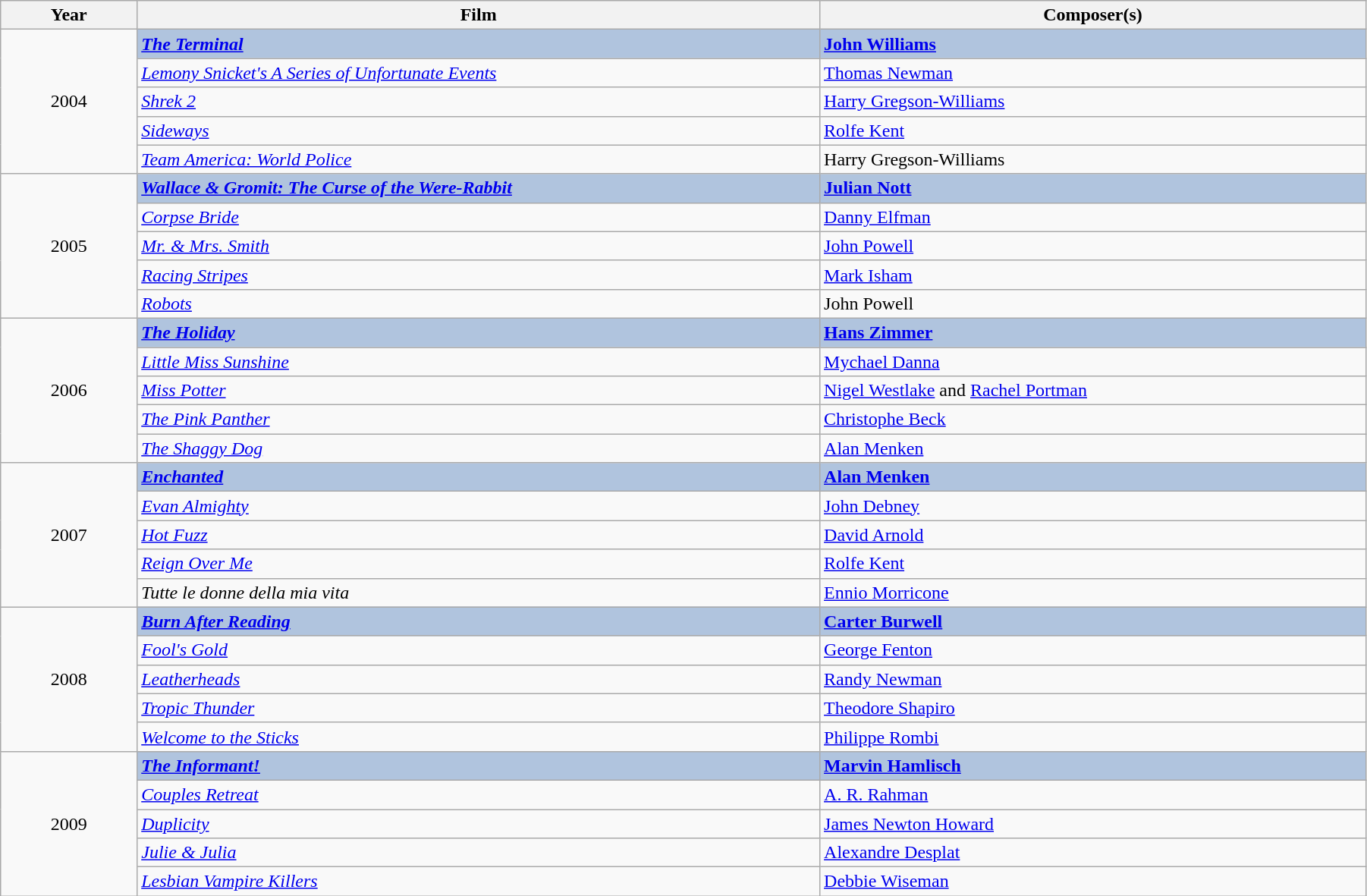<table class="wikitable" width="95%" cellpadding="5">
<tr>
<th width="10%">Year</th>
<th width="50%">Film</th>
<th width="40%">Composer(s)</th>
</tr>
<tr>
<td rowspan="5" style="text-align:center;">2004<br></td>
<td style="background:#B0C4DE;"><strong><em><a href='#'>The Terminal</a></em></strong></td>
<td style="background:#B0C4DE;"><strong><a href='#'>John Williams</a></strong></td>
</tr>
<tr>
<td><em><a href='#'>Lemony Snicket's A Series of Unfortunate Events</a></em></td>
<td><a href='#'>Thomas Newman</a></td>
</tr>
<tr>
<td><em><a href='#'>Shrek 2</a></em></td>
<td><a href='#'>Harry Gregson-Williams</a></td>
</tr>
<tr>
<td><em><a href='#'>Sideways</a></em></td>
<td><a href='#'>Rolfe Kent</a></td>
</tr>
<tr>
<td><em><a href='#'>Team America: World Police</a></em></td>
<td>Harry Gregson-Williams</td>
</tr>
<tr>
<td rowspan="5" style="text-align:center;">2005<br></td>
<td style="background:#B0C4DE;"><strong><em><a href='#'>Wallace & Gromit: The Curse of the Were-Rabbit</a></em></strong></td>
<td style="background:#B0C4DE;"><strong><a href='#'>Julian Nott</a></strong></td>
</tr>
<tr>
<td><em><a href='#'>Corpse Bride</a></em></td>
<td><a href='#'>Danny Elfman</a></td>
</tr>
<tr>
<td><em><a href='#'>Mr. & Mrs. Smith</a></em></td>
<td><a href='#'>John Powell</a></td>
</tr>
<tr>
<td><em><a href='#'>Racing Stripes</a></em></td>
<td><a href='#'>Mark Isham</a></td>
</tr>
<tr>
<td><em><a href='#'>Robots</a></em></td>
<td>John Powell</td>
</tr>
<tr>
<td rowspan="5" style="text-align:center;">2006<br></td>
<td style="background:#B0C4DE;"><strong><em><a href='#'>The Holiday</a></em></strong></td>
<td style="background:#B0C4DE;"><strong><a href='#'>Hans Zimmer</a></strong></td>
</tr>
<tr>
<td><em><a href='#'>Little Miss Sunshine</a></em></td>
<td><a href='#'>Mychael Danna</a></td>
</tr>
<tr>
<td><em><a href='#'>Miss Potter</a></em></td>
<td><a href='#'>Nigel Westlake</a> and <a href='#'>Rachel Portman</a></td>
</tr>
<tr>
<td><em><a href='#'>The Pink Panther</a></em></td>
<td><a href='#'>Christophe Beck</a></td>
</tr>
<tr>
<td><em><a href='#'>The Shaggy Dog</a></em></td>
<td><a href='#'>Alan Menken</a></td>
</tr>
<tr>
<td rowspan="5" style="text-align:center;">2007<br></td>
<td style="background:#B0C4DE;"><strong><em><a href='#'>Enchanted</a></em></strong></td>
<td style="background:#B0C4DE;"><strong><a href='#'>Alan Menken</a></strong></td>
</tr>
<tr>
<td><em><a href='#'>Evan Almighty</a></em></td>
<td><a href='#'>John Debney</a></td>
</tr>
<tr>
<td><em><a href='#'>Hot Fuzz</a></em></td>
<td><a href='#'>David Arnold</a></td>
</tr>
<tr>
<td><em><a href='#'>Reign Over Me</a></em></td>
<td><a href='#'>Rolfe Kent</a></td>
</tr>
<tr>
<td><em>Tutte le donne della mia vita</em></td>
<td><a href='#'>Ennio Morricone</a></td>
</tr>
<tr>
<td rowspan="5" style="text-align:center;">2008<br></td>
<td style="background:#B0C4DE;"><strong><em><a href='#'>Burn After Reading</a></em></strong></td>
<td style="background:#B0C4DE;"><strong><a href='#'>Carter Burwell</a></strong></td>
</tr>
<tr>
<td><em><a href='#'>Fool's Gold</a></em></td>
<td><a href='#'>George Fenton</a></td>
</tr>
<tr>
<td><em><a href='#'>Leatherheads</a></em></td>
<td><a href='#'>Randy Newman</a></td>
</tr>
<tr>
<td><em><a href='#'>Tropic Thunder</a></em></td>
<td><a href='#'>Theodore Shapiro</a></td>
</tr>
<tr>
<td><em><a href='#'>Welcome to the Sticks</a></em></td>
<td><a href='#'>Philippe Rombi</a></td>
</tr>
<tr>
<td rowspan="5" style="text-align:center;">2009<br></td>
<td style="background:#B0C4DE;"><strong><em><a href='#'>The Informant!</a></em></strong></td>
<td style="background:#B0C4DE;"><strong><a href='#'>Marvin Hamlisch</a></strong></td>
</tr>
<tr>
<td><em><a href='#'>Couples Retreat</a></em></td>
<td><a href='#'>A. R. Rahman</a></td>
</tr>
<tr>
<td><em><a href='#'>Duplicity</a></em></td>
<td><a href='#'>James Newton Howard</a></td>
</tr>
<tr>
<td><em><a href='#'>Julie & Julia</a></em></td>
<td><a href='#'>Alexandre Desplat</a></td>
</tr>
<tr>
<td><em><a href='#'>Lesbian Vampire Killers</a></em></td>
<td><a href='#'>Debbie Wiseman</a></td>
</tr>
</table>
